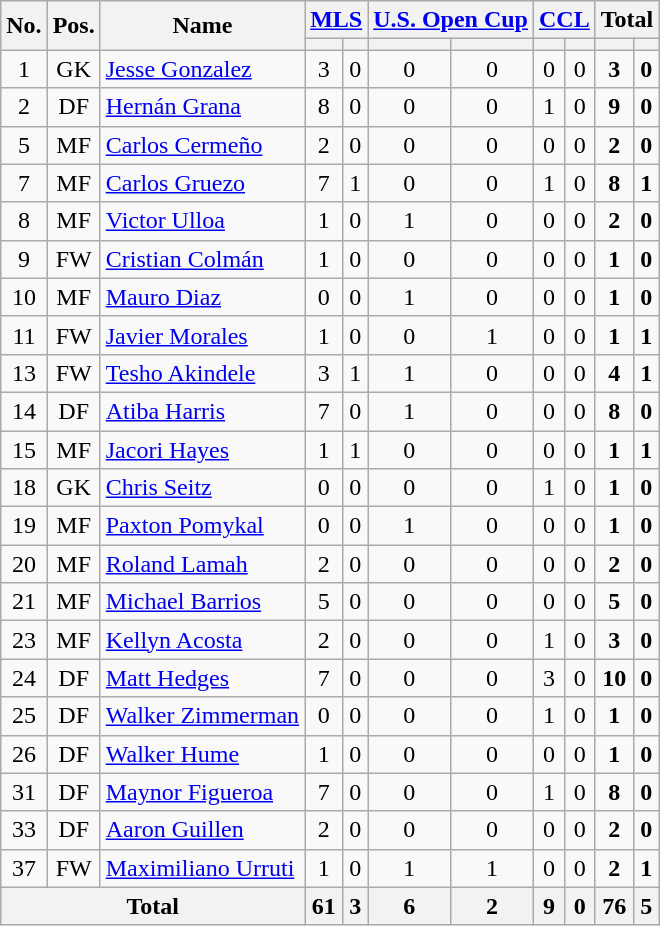<table class="wikitable sortable" style="text-align: center;">
<tr>
<th rowspan="2">No.</th>
<th rowspan="2">Pos.</th>
<th rowspan="2">Name</th>
<th colspan="2"><a href='#'>MLS</a></th>
<th colspan="2"><a href='#'>U.S. Open Cup</a></th>
<th colspan="2"><a href='#'>CCL</a></th>
<th colspan="2"><strong>Total</strong></th>
</tr>
<tr>
<th></th>
<th></th>
<th></th>
<th></th>
<th></th>
<th></th>
<th></th>
<th></th>
</tr>
<tr>
<td>1</td>
<td>GK</td>
<td align=left> <a href='#'>Jesse Gonzalez</a></td>
<td>3</td>
<td>0</td>
<td>0</td>
<td>0</td>
<td>0</td>
<td>0</td>
<td><strong>3</strong></td>
<td><strong>0</strong></td>
</tr>
<tr>
<td>2</td>
<td>DF</td>
<td align=left> <a href='#'>Hernán Grana</a></td>
<td>8</td>
<td>0</td>
<td>0</td>
<td>0</td>
<td>1</td>
<td>0</td>
<td><strong>9</strong></td>
<td><strong>0</strong></td>
</tr>
<tr>
<td>5</td>
<td>MF</td>
<td align=left> <a href='#'>Carlos Cermeño</a></td>
<td>2</td>
<td>0</td>
<td>0</td>
<td>0</td>
<td>0</td>
<td>0</td>
<td><strong>2</strong></td>
<td><strong>0</strong></td>
</tr>
<tr>
<td>7</td>
<td>MF</td>
<td align=left> <a href='#'>Carlos Gruezo</a></td>
<td>7</td>
<td>1</td>
<td>0</td>
<td>0</td>
<td>1</td>
<td>0</td>
<td><strong>8</strong></td>
<td><strong>1</strong></td>
</tr>
<tr>
<td>8</td>
<td>MF</td>
<td align=left> <a href='#'>Victor Ulloa</a></td>
<td>1</td>
<td>0</td>
<td>1</td>
<td>0</td>
<td>0</td>
<td>0</td>
<td><strong>2</strong></td>
<td><strong>0</strong></td>
</tr>
<tr>
<td>9</td>
<td>FW</td>
<td align=left> <a href='#'>Cristian Colmán</a></td>
<td>1</td>
<td>0</td>
<td>0</td>
<td>0</td>
<td>0</td>
<td>0</td>
<td><strong>1</strong></td>
<td><strong>0</strong></td>
</tr>
<tr>
<td>10</td>
<td>MF</td>
<td align=left> <a href='#'>Mauro Diaz</a></td>
<td>0</td>
<td>0</td>
<td>1</td>
<td>0</td>
<td>0</td>
<td>0</td>
<td><strong>1</strong></td>
<td><strong>0</strong></td>
</tr>
<tr>
<td>11</td>
<td>FW</td>
<td align=left> <a href='#'>Javier Morales</a></td>
<td>1</td>
<td>0</td>
<td>0</td>
<td>1</td>
<td>0</td>
<td>0</td>
<td><strong>1</strong></td>
<td><strong>1</strong></td>
</tr>
<tr>
<td>13</td>
<td>FW</td>
<td align=left> <a href='#'>Tesho Akindele</a></td>
<td>3</td>
<td>1</td>
<td>1</td>
<td>0</td>
<td>0</td>
<td>0</td>
<td><strong>4</strong></td>
<td><strong>1</strong></td>
</tr>
<tr>
<td>14</td>
<td>DF</td>
<td align=left> <a href='#'>Atiba Harris</a></td>
<td>7</td>
<td>0</td>
<td>1</td>
<td>0</td>
<td>0</td>
<td>0</td>
<td><strong>8</strong></td>
<td><strong>0</strong></td>
</tr>
<tr>
<td>15</td>
<td>MF</td>
<td align=left> <a href='#'>Jacori Hayes</a></td>
<td>1</td>
<td>1</td>
<td>0</td>
<td>0</td>
<td>0</td>
<td>0</td>
<td><strong>1</strong></td>
<td><strong>1</strong></td>
</tr>
<tr>
<td>18</td>
<td>GK</td>
<td align=left> <a href='#'>Chris Seitz</a></td>
<td>0</td>
<td>0</td>
<td>0</td>
<td>0</td>
<td>1</td>
<td>0</td>
<td><strong>1</strong></td>
<td><strong>0</strong></td>
</tr>
<tr>
<td>19</td>
<td>MF</td>
<td align=left> <a href='#'>Paxton Pomykal</a></td>
<td>0</td>
<td>0</td>
<td>1</td>
<td>0</td>
<td>0</td>
<td>0</td>
<td><strong>1</strong></td>
<td><strong>0</strong></td>
</tr>
<tr>
<td>20</td>
<td>MF</td>
<td align=left> <a href='#'>Roland Lamah</a></td>
<td>2</td>
<td>0</td>
<td>0</td>
<td>0</td>
<td>0</td>
<td>0</td>
<td><strong>2</strong></td>
<td><strong>0</strong></td>
</tr>
<tr>
<td>21</td>
<td>MF</td>
<td align=left> <a href='#'>Michael Barrios</a></td>
<td>5</td>
<td>0</td>
<td>0</td>
<td>0</td>
<td>0</td>
<td>0</td>
<td><strong>5</strong></td>
<td><strong>0</strong></td>
</tr>
<tr>
<td>23</td>
<td>MF</td>
<td align=left> <a href='#'>Kellyn Acosta</a></td>
<td>2</td>
<td>0</td>
<td>0</td>
<td>0</td>
<td>1</td>
<td>0</td>
<td><strong>3</strong></td>
<td><strong>0</strong></td>
</tr>
<tr>
<td>24</td>
<td>DF</td>
<td align=left> <a href='#'>Matt Hedges</a></td>
<td>7</td>
<td>0</td>
<td>0</td>
<td>0</td>
<td>3</td>
<td>0</td>
<td><strong>10</strong></td>
<td><strong>0</strong></td>
</tr>
<tr>
<td>25</td>
<td>DF</td>
<td align=left> <a href='#'>Walker Zimmerman</a></td>
<td>0</td>
<td>0</td>
<td>0</td>
<td>0</td>
<td>1</td>
<td>0</td>
<td><strong>1</strong></td>
<td><strong>0</strong></td>
</tr>
<tr>
<td>26</td>
<td>DF</td>
<td align=left> <a href='#'>Walker Hume</a></td>
<td>1</td>
<td>0</td>
<td>0</td>
<td>0</td>
<td>0</td>
<td>0</td>
<td><strong>1</strong></td>
<td><strong>0</strong></td>
</tr>
<tr>
<td>31</td>
<td>DF</td>
<td align=left> <a href='#'>Maynor Figueroa</a></td>
<td>7</td>
<td>0</td>
<td>0</td>
<td>0</td>
<td>1</td>
<td>0</td>
<td><strong>8</strong></td>
<td><strong>0</strong></td>
</tr>
<tr>
<td>33</td>
<td>DF</td>
<td align=left> <a href='#'>Aaron Guillen</a></td>
<td>2</td>
<td>0</td>
<td>0</td>
<td>0</td>
<td>0</td>
<td>0</td>
<td><strong>2</strong></td>
<td><strong>0</strong></td>
</tr>
<tr>
<td>37</td>
<td>FW</td>
<td align=left> <a href='#'>Maximiliano Urruti</a></td>
<td>1</td>
<td>0</td>
<td>1</td>
<td>1</td>
<td>0</td>
<td>0</td>
<td><strong>2</strong></td>
<td><strong>1</strong></td>
</tr>
<tr>
<th colspan=3>Total</th>
<th>61</th>
<th>3</th>
<th>6</th>
<th>2</th>
<th>9</th>
<th>0</th>
<th>76</th>
<th>5</th>
</tr>
</table>
